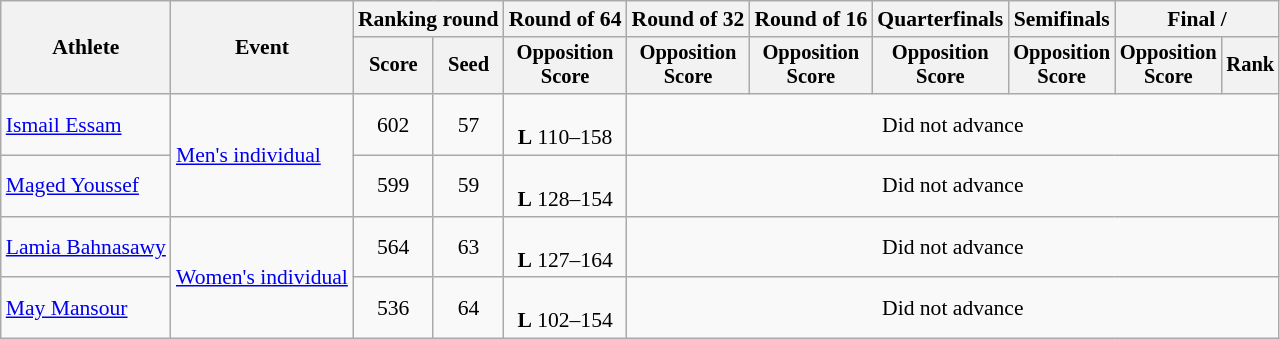<table class="wikitable" style="font-size:90%">
<tr>
<th rowspan="2">Athlete</th>
<th rowspan="2">Event</th>
<th colspan="2">Ranking round</th>
<th>Round of 64</th>
<th>Round of 32</th>
<th>Round of 16</th>
<th>Quarterfinals</th>
<th>Semifinals</th>
<th colspan="2">Final / </th>
</tr>
<tr style="font-size:95%">
<th>Score</th>
<th>Seed</th>
<th>Opposition<br>Score</th>
<th>Opposition<br>Score</th>
<th>Opposition<br>Score</th>
<th>Opposition<br>Score</th>
<th>Opposition<br>Score</th>
<th>Opposition<br>Score</th>
<th>Rank</th>
</tr>
<tr align=center>
<td align=left><a href='#'>Ismail Essam</a></td>
<td align=left rowspan=2><a href='#'>Men's individual</a></td>
<td>602</td>
<td>57</td>
<td><br><strong>L</strong> 110–158</td>
<td colspan=6>Did not advance</td>
</tr>
<tr align=center>
<td align=left><a href='#'>Maged Youssef</a></td>
<td>599</td>
<td>59</td>
<td><br><strong>L</strong> 128–154</td>
<td colspan=6>Did not advance</td>
</tr>
<tr align=center>
<td align=left><a href='#'>Lamia Bahnasawy</a></td>
<td align=left rowspan=2><a href='#'>Women's individual</a></td>
<td>564</td>
<td>63</td>
<td><br><strong>L</strong> 127–164</td>
<td colspan=6>Did not advance</td>
</tr>
<tr align=center>
<td align=left><a href='#'>May Mansour</a></td>
<td>536</td>
<td>64</td>
<td><br><strong>L</strong> 102–154</td>
<td colspan=6>Did not advance</td>
</tr>
</table>
